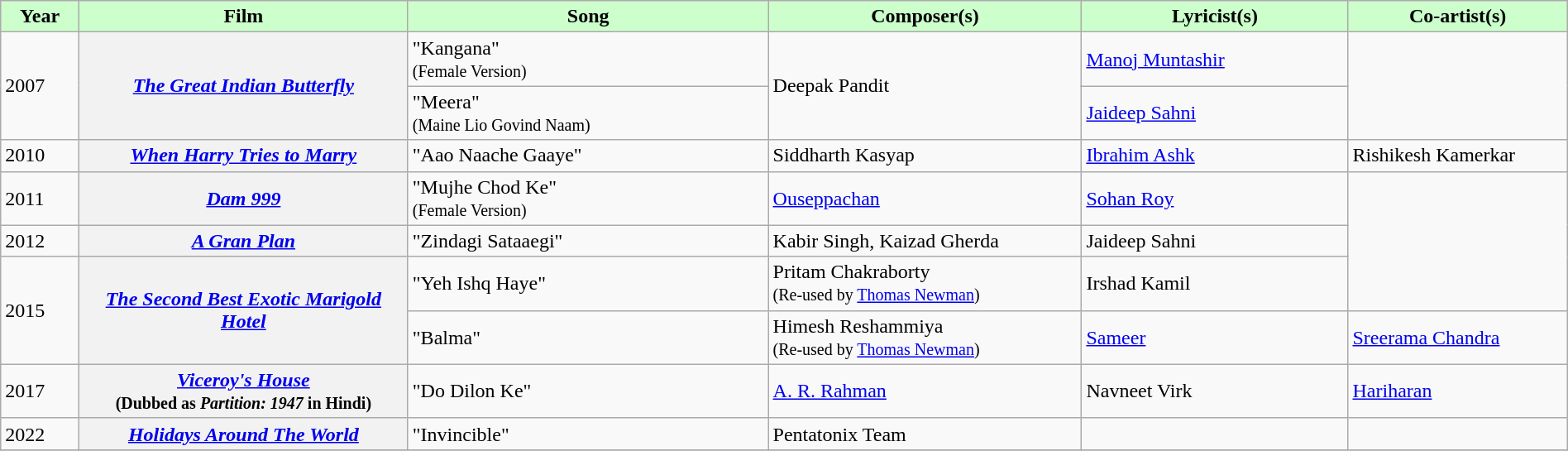<table class="wikitable plainrowheaders" style="width:100%; textcolor:#000ghhhhh">
<tr style="background:#cfc; text-align:center;">
<td scope="col" style="width:5%;"><strong>Year</strong></td>
<td scope="col" style="width:21%;"><strong>Film</strong></td>
<td scope="col" style="width:23%;"><strong>Song</strong></td>
<td scope="col" style="width:20%;"><strong>Composer(s)</strong></td>
<td scope="col" style="width:17%;"><strong>Lyricist(s)</strong></td>
<td scope="col" style="width:18%;"><strong>Co-artist(s)</strong></td>
</tr>
<tr>
<td rowspan="2">2007</td>
<th scope="row" rowspan="2"><em><a href='#'>The Great Indian Butterfly</a></em></th>
<td>"Kangana"<br><small>(Female Version)</small></td>
<td rowspan="2">Deepak Pandit</td>
<td><a href='#'>Manoj Muntashir</a></td>
<td rowspan="2"></td>
</tr>
<tr>
<td>"Meera"<br><small>(Maine Lio Govind Naam)</small></td>
<td><a href='#'>Jaideep Sahni</a></td>
</tr>
<tr>
<td>2010</td>
<th scope="row"><em><a href='#'>When Harry Tries to Marry</a></em></th>
<td>"Aao Naache Gaaye"</td>
<td>Siddharth Kasyap</td>
<td><a href='#'>Ibrahim Ashk</a></td>
<td>Rishikesh Kamerkar</td>
</tr>
<tr>
<td>2011</td>
<th scope="row"><em><a href='#'>Dam 999</a></em></th>
<td>"Mujhe Chod Ke"<br><small>(Female Version)</small></td>
<td><a href='#'>Ouseppachan</a></td>
<td><a href='#'>Sohan Roy</a></td>
<td rowspan="3"></td>
</tr>
<tr>
<td>2012</td>
<th scope="row"><em><a href='#'>A Gran Plan</a></em></th>
<td>"Zindagi Sataaegi"</td>
<td>Kabir Singh, Kaizad Gherda</td>
<td>Jaideep Sahni</td>
</tr>
<tr>
<td rowspan="2">2015</td>
<th scope="row" rowspan="2"><em><a href='#'>The Second Best Exotic Marigold Hotel</a></em></th>
<td>"Yeh Ishq Haye"</td>
<td>Pritam Chakraborty<br><small>(Re-used by <a href='#'>Thomas Newman</a>)</small></td>
<td>Irshad Kamil</td>
</tr>
<tr>
<td>"Balma"</td>
<td>Himesh Reshammiya<br><small>(Re-used by <a href='#'>Thomas Newman</a>)</small></td>
<td><a href='#'>Sameer</a></td>
<td><a href='#'>Sreerama Chandra</a></td>
</tr>
<tr>
<td>2017</td>
<th scope="row"><em><a href='#'>Viceroy's House</a></em><br><small>(Dubbed as <em>Partition: 1947</em> in Hindi)</small></th>
<td>"Do Dilon Ke"</td>
<td><a href='#'>A. R. Rahman</a></td>
<td>Navneet Virk</td>
<td><a href='#'>Hariharan</a></td>
</tr>
<tr>
<td>2022</td>
<th scope="row"><em><a href='#'>Holidays Around The World</a></em></th>
<td>"Invincible"</td>
<td>Pentatonix Team</td>
<td></td>
<td></td>
</tr>
<tr>
</tr>
</table>
